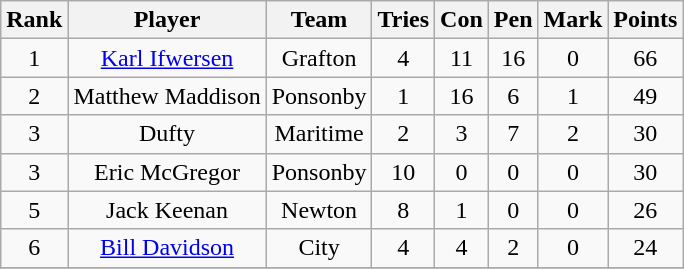<table class="wikitable sortable" style="text-align: center;">
<tr>
<th>Rank</th>
<th>Player</th>
<th>Team</th>
<th>Tries</th>
<th>Con</th>
<th>Pen</th>
<th>Mark</th>
<th>Points</th>
</tr>
<tr>
<td>1</td>
<td><a href='#'>Karl Ifwersen</a></td>
<td>Grafton</td>
<td>4</td>
<td>11</td>
<td>16</td>
<td>0</td>
<td>66</td>
</tr>
<tr>
<td>2</td>
<td>Matthew Maddison</td>
<td>Ponsonby</td>
<td>1</td>
<td>16</td>
<td>6</td>
<td>1</td>
<td>49</td>
</tr>
<tr>
<td>3</td>
<td>Dufty</td>
<td>Maritime</td>
<td>2</td>
<td>3</td>
<td>7</td>
<td>2</td>
<td>30</td>
</tr>
<tr>
<td>3</td>
<td>Eric McGregor</td>
<td>Ponsonby</td>
<td>10</td>
<td>0</td>
<td>0</td>
<td>0</td>
<td>30</td>
</tr>
<tr>
<td>5</td>
<td>Jack Keenan</td>
<td>Newton</td>
<td>8</td>
<td>1</td>
<td>0</td>
<td>0</td>
<td>26</td>
</tr>
<tr>
<td>6</td>
<td><a href='#'>Bill Davidson</a></td>
<td>City</td>
<td>4</td>
<td>4</td>
<td>2</td>
<td>0</td>
<td>24</td>
</tr>
<tr>
</tr>
</table>
